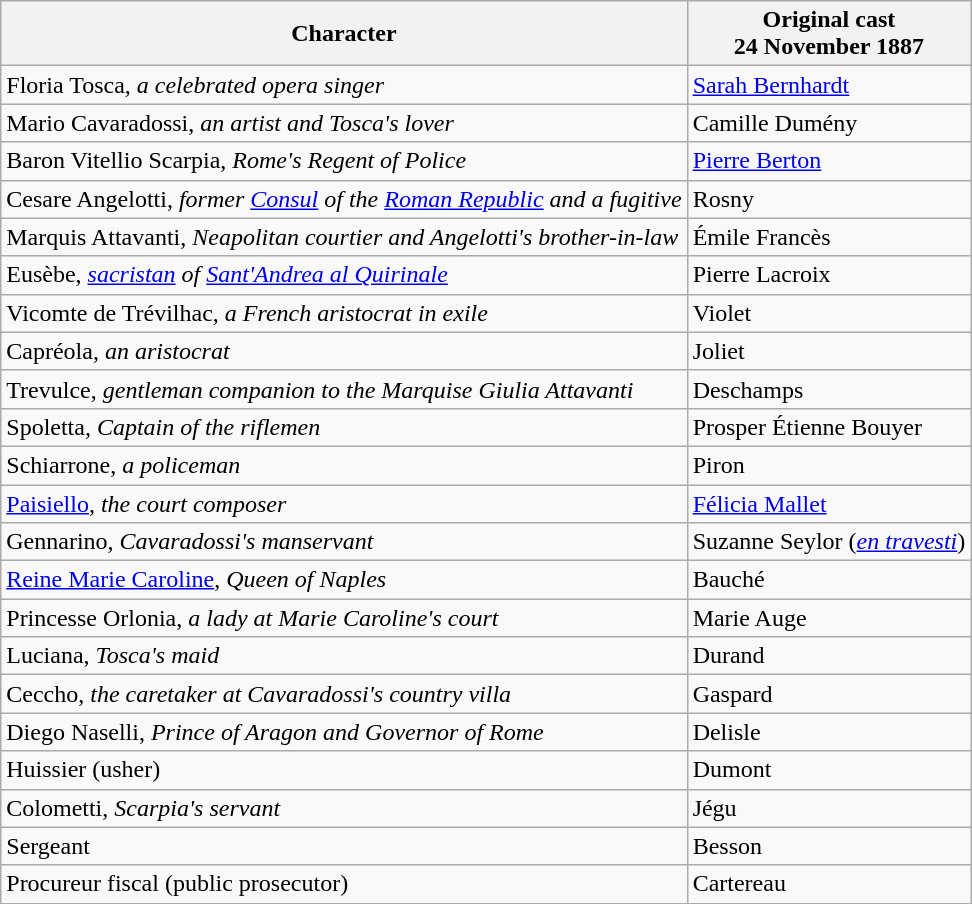<table class="wikitable">
<tr>
<th>Character</th>
<th>Original cast<br>24 November 1887</th>
</tr>
<tr>
<td>Floria Tosca, <em>a celebrated opera singer</em></td>
<td><a href='#'>Sarah Bernhardt</a></td>
</tr>
<tr>
<td>Mario Cavaradossi, <em>an artist and Tosca's lover</em></td>
<td>Camille Dumény</td>
</tr>
<tr>
<td>Baron Vitellio Scarpia, <em>Rome's Regent of Police</em></td>
<td><a href='#'>Pierre Berton</a></td>
</tr>
<tr>
<td>Cesare Angelotti, <em>former <a href='#'>Consul</a> of the <a href='#'>Roman Republic</a> and a fugitive</em></td>
<td>Rosny</td>
</tr>
<tr>
<td>Marquis Attavanti, <em>Neapolitan courtier and Angelotti's brother-in-law</em></td>
<td>Émile Francès</td>
</tr>
<tr>
<td>Eusèbe, <em><a href='#'>sacristan</a> of <a href='#'>Sant'Andrea al Quirinale</a></em></td>
<td>Pierre Lacroix</td>
</tr>
<tr>
<td>Vicomte de Trévilhac, <em>a French aristocrat in exile</em></td>
<td>Violet</td>
</tr>
<tr>
<td>Capréola, <em>an aristocrat</em></td>
<td>Joliet</td>
</tr>
<tr>
<td>Trevulce, <em>gentleman companion to the Marquise Giulia Attavanti</em></td>
<td>Deschamps</td>
</tr>
<tr>
<td>Spoletta, <em>Captain of the riflemen</em></td>
<td>Prosper Étienne Bouyer</td>
</tr>
<tr>
<td>Schiarrone, <em>a policeman</em></td>
<td>Piron</td>
</tr>
<tr>
<td><a href='#'>Paisiello</a>, <em>the court composer</em></td>
<td><a href='#'>Félicia Mallet</a></td>
</tr>
<tr>
<td>Gennarino, <em>Cavaradossi's manservant</em></td>
<td>Suzanne Seylor (<em><a href='#'>en travesti</a></em>)</td>
</tr>
<tr>
<td><a href='#'>Reine Marie Caroline</a>, <em>Queen of Naples</em></td>
<td>Bauché</td>
</tr>
<tr>
<td>Princesse Orlonia, <em>a lady at Marie Caroline's court</em></td>
<td>Marie Auge</td>
</tr>
<tr>
<td>Luciana, <em>Tosca's maid</em></td>
<td>Durand</td>
</tr>
<tr>
<td>Ceccho, <em>the caretaker at Cavaradossi's country villa</em></td>
<td>Gaspard</td>
</tr>
<tr>
<td>Diego Naselli, <em>Prince of Aragon and Governor of Rome</em></td>
<td>Delisle</td>
</tr>
<tr>
<td>Huissier (usher)</td>
<td>Dumont</td>
</tr>
<tr>
<td>Colometti, <em>Scarpia's servant</em></td>
<td>Jégu</td>
</tr>
<tr>
<td>Sergeant</td>
<td>Besson</td>
</tr>
<tr>
<td>Procureur fiscal (public prosecutor)</td>
<td>Cartereau</td>
</tr>
<tr>
</tr>
</table>
